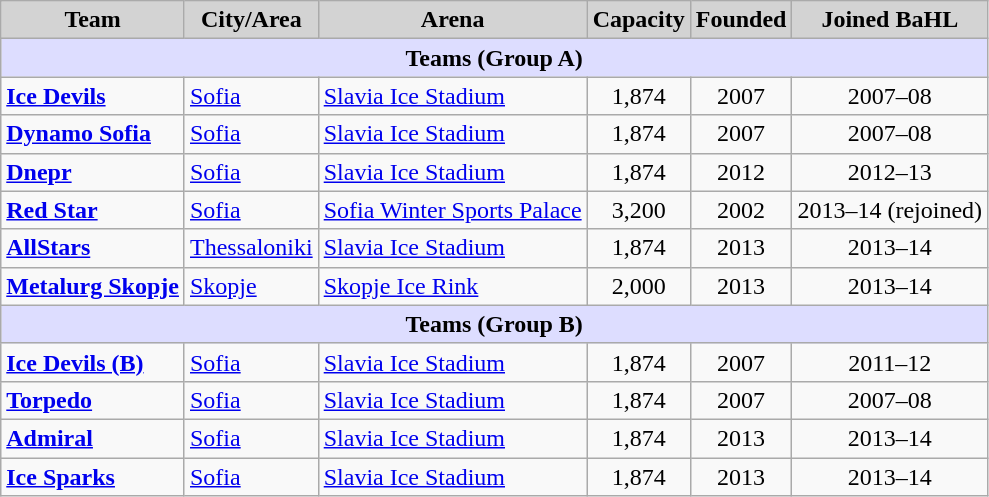<table class="wikitable" style="text-align:left">
<tr>
<th style="background:lightgrey">Team</th>
<th style="background:lightgrey">City/Area</th>
<th style="background:lightgrey">Arena</th>
<th style="background:lightgrey">Capacity</th>
<th style="background:lightgrey">Founded</th>
<th style="background:lightgrey">Joined BaHL</th>
</tr>
<tr>
<th style="background:#DDDDFF" colspan=6>Teams (Group A)</th>
</tr>
<tr>
<td><strong><a href='#'>Ice Devils</a></strong></td>
<td> <a href='#'>Sofia</a></td>
<td><a href='#'>Slavia Ice Stadium</a></td>
<td align=center>1,874</td>
<td align=center>2007</td>
<td align=center>2007–08</td>
</tr>
<tr>
<td><strong><a href='#'>Dynamo Sofia</a></strong></td>
<td> <a href='#'>Sofia</a></td>
<td><a href='#'>Slavia Ice Stadium</a></td>
<td align=center>1,874</td>
<td align=center>2007</td>
<td align=center>2007–08</td>
</tr>
<tr>
<td><strong><a href='#'>Dnepr</a></strong></td>
<td> <a href='#'>Sofia</a></td>
<td><a href='#'>Slavia Ice Stadium</a></td>
<td align=center>1,874</td>
<td align=center>2012</td>
<td align=center>2012–13</td>
</tr>
<tr>
<td><strong><a href='#'>Red Star</a></strong></td>
<td> <a href='#'>Sofia</a></td>
<td><a href='#'>Sofia Winter Sports Palace</a></td>
<td align=center>3,200</td>
<td align=center>2002</td>
<td align=center>2013–14 (rejoined)</td>
</tr>
<tr>
<td><strong><a href='#'>AllStars</a></strong></td>
<td> <a href='#'>Thessaloniki</a></td>
<td><a href='#'>Slavia Ice Stadium</a></td>
<td align=center>1,874</td>
<td align=center>2013</td>
<td align=center>2013–14</td>
</tr>
<tr>
<td><strong><a href='#'>Metalurg Skopje</a></strong></td>
<td> <a href='#'>Skopje</a></td>
<td><a href='#'>Skopje Ice Rink</a></td>
<td align=center>2,000</td>
<td align=center>2013</td>
<td align=center>2013–14</td>
</tr>
<tr>
<th style="background:#DDDDFF" colspan=6>Teams (Group B)</th>
</tr>
<tr>
<td><strong><a href='#'>Ice Devils (B)</a></strong></td>
<td> <a href='#'>Sofia</a></td>
<td><a href='#'>Slavia Ice Stadium</a></td>
<td align=center>1,874</td>
<td align=center>2007</td>
<td align=center>2011–12</td>
</tr>
<tr>
<td><strong><a href='#'>Torpedo</a></strong></td>
<td> <a href='#'>Sofia</a></td>
<td><a href='#'>Slavia Ice Stadium</a></td>
<td align=center>1,874</td>
<td align=center>2007</td>
<td align=center>2007–08</td>
</tr>
<tr>
<td><strong><a href='#'>Admiral</a></strong></td>
<td> <a href='#'>Sofia</a></td>
<td><a href='#'>Slavia Ice Stadium</a></td>
<td align=center>1,874</td>
<td align=center>2013</td>
<td align=center>2013–14</td>
</tr>
<tr>
<td><strong><a href='#'>Ice Sparks</a></strong></td>
<td> <a href='#'>Sofia</a></td>
<td><a href='#'>Slavia Ice Stadium</a></td>
<td align=center>1,874</td>
<td align=center>2013</td>
<td align=center>2013–14</td>
</tr>
</table>
